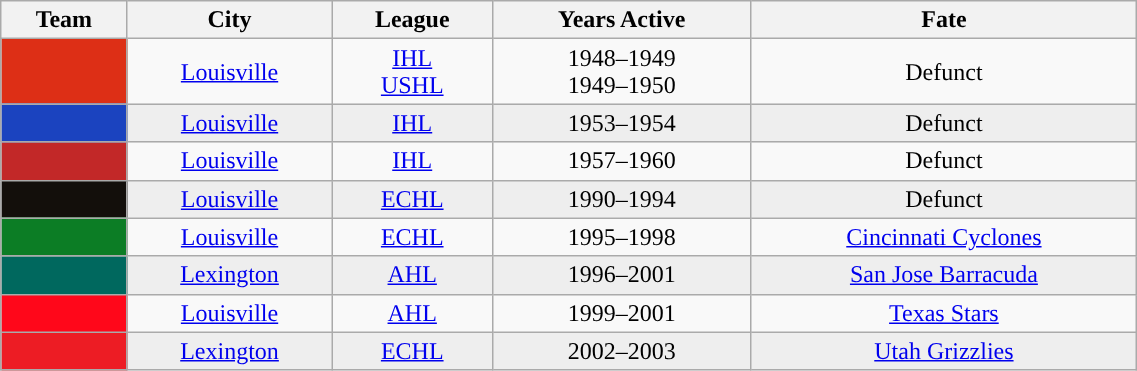<table class="wikitable sortable" width="60%">
<tr>
<th>Team</th>
<th>City</th>
<th>League</th>
<th>Years Active</th>
<th>Fate</th>
</tr>
<tr align=center>
<td style="color:white; background:#dd2f16; "><strong><a href='#'></a></strong></td>
<td><a href='#'>Louisville</a></td>
<td><a href='#'>IHL</a><br><a href='#'>USHL</a></td>
<td>1948–1949<br>1949–1950</td>
<td>Defunct</td>
</tr>
<tr align=center bgcolor=eeeeee>
<td style="color:white; background:#1b43bf; "><strong><a href='#'></a></strong></td>
<td><a href='#'>Louisville</a></td>
<td><a href='#'>IHL</a></td>
<td>1953–1954</td>
<td>Defunct</td>
</tr>
<tr align=center>
<td style="color:white; background:#c22828; "><strong><a href='#'></a></strong></td>
<td><a href='#'>Louisville</a></td>
<td><a href='#'>IHL</a></td>
<td>1957–1960</td>
<td>Defunct</td>
</tr>
<tr align=center bgcolor=eeeeee>
<td style="color:white; background:#130f0b; "><strong><a href='#'></a></strong></td>
<td><a href='#'>Louisville</a></td>
<td><a href='#'>ECHL</a></td>
<td>1990–1994</td>
<td>Defunct</td>
</tr>
<tr align=center>
<td style="color:white; background:#0c7d25; "><strong><a href='#'></a></strong></td>
<td><a href='#'>Louisville</a></td>
<td><a href='#'>ECHL</a></td>
<td>1995–1998</td>
<td><a href='#'>Cincinnati Cyclones</a></td>
</tr>
<tr align=center bgcolor=eeeeee>
<td style="color:white; background:#00685E; "><strong><a href='#'></a></strong></td>
<td><a href='#'>Lexington</a></td>
<td><a href='#'>AHL</a></td>
<td>1996–2001</td>
<td><a href='#'>San Jose Barracuda</a></td>
</tr>
<tr align=center>
<td style="color:white; background:#ff071a; "><strong><a href='#'></a></strong></td>
<td><a href='#'>Louisville</a></td>
<td><a href='#'>AHL</a></td>
<td>1999–2001</td>
<td><a href='#'>Texas Stars</a></td>
</tr>
<tr align=center bgcolor=eeeeee>
<td style="color:white; background:#ed1c24; "><strong><a href='#'></a></strong></td>
<td><a href='#'>Lexington</a></td>
<td><a href='#'>ECHL</a></td>
<td>2002–2003</td>
<td><a href='#'>Utah Grizzlies</a></td>
</tr>
</table>
